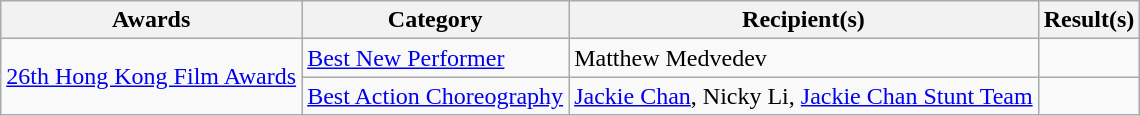<table class="wikitable">
<tr>
<th>Awards</th>
<th>Category</th>
<th>Recipient(s)</th>
<th>Result(s)</th>
</tr>
<tr>
<td rowspan="2"><a href='#'>26th Hong Kong Film Awards</a></td>
<td><a href='#'>Best New Performer</a></td>
<td>Matthew Medvedev</td>
<td></td>
</tr>
<tr>
<td><a href='#'>Best Action Choreography</a></td>
<td><a href='#'>Jackie Chan</a>, Nicky Li, <a href='#'>Jackie Chan Stunt Team</a></td>
<td></td>
</tr>
</table>
